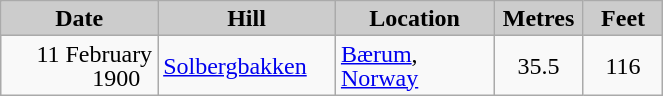<table class="wikitable sortable" style="text-align:left; line-height:16px; width:35%;">
<tr>
<th style="background-color: #ccc;" width="120">Date</th>
<th style="background-color: #ccc;" width="120">Hill</th>
<th style="background-color: #ccc;" width="120">Location</th>
<th style="background-color: #ccc;" width="55">Metres</th>
<th style="background-color: #ccc;" width="55">Feet</th>
</tr>
<tr>
<td align=right>11 February 1900  </td>
<td><a href='#'>Solbergbakken</a></td>
<td><a href='#'>Bærum</a>, <a href='#'>Norway</a></td>
<td align=center>35.5</td>
<td align=center>116</td>
</tr>
</table>
